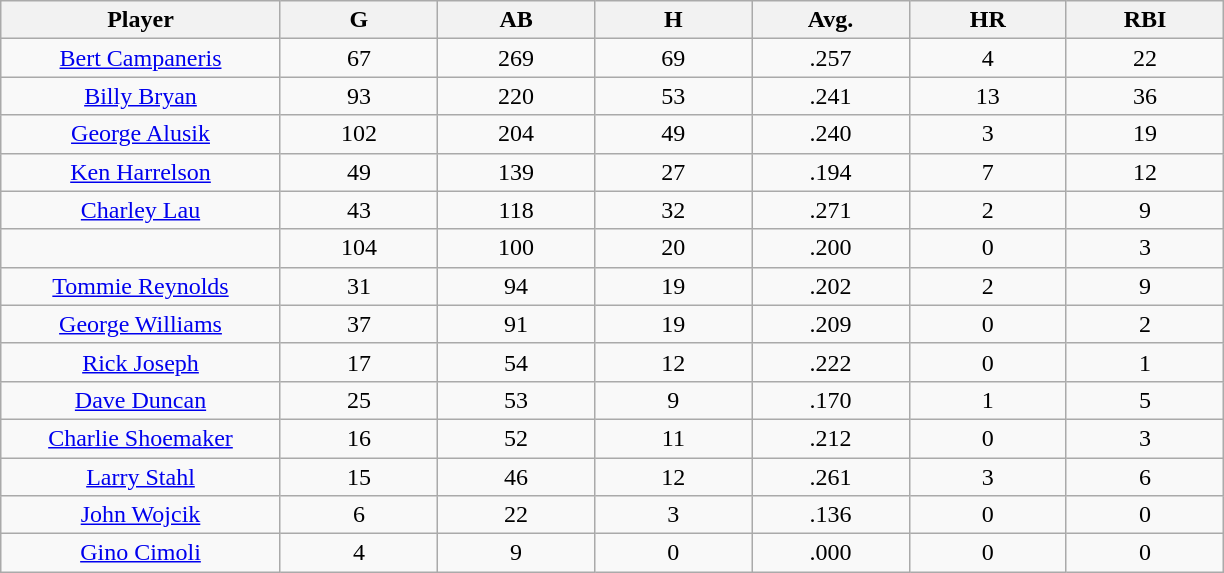<table class="wikitable sortable">
<tr>
<th bgcolor="#DDDDFF" width="16%">Player</th>
<th bgcolor="#DDDDFF" width="9%">G</th>
<th bgcolor="#DDDDFF" width="9%">AB</th>
<th bgcolor="#DDDDFF" width="9%">H</th>
<th bgcolor="#DDDDFF" width="9%">Avg.</th>
<th bgcolor="#DDDDFF" width="9%">HR</th>
<th bgcolor="#DDDDFF" width="9%">RBI</th>
</tr>
<tr align="center">
<td><a href='#'>Bert Campaneris</a></td>
<td>67</td>
<td>269</td>
<td>69</td>
<td>.257</td>
<td>4</td>
<td>22</td>
</tr>
<tr align=center>
<td><a href='#'>Billy Bryan</a></td>
<td>93</td>
<td>220</td>
<td>53</td>
<td>.241</td>
<td>13</td>
<td>36</td>
</tr>
<tr align=center>
<td><a href='#'>George Alusik</a></td>
<td>102</td>
<td>204</td>
<td>49</td>
<td>.240</td>
<td>3</td>
<td>19</td>
</tr>
<tr align=center>
<td><a href='#'>Ken Harrelson</a></td>
<td>49</td>
<td>139</td>
<td>27</td>
<td>.194</td>
<td>7</td>
<td>12</td>
</tr>
<tr align=center>
<td><a href='#'>Charley Lau</a></td>
<td>43</td>
<td>118</td>
<td>32</td>
<td>.271</td>
<td>2</td>
<td>9</td>
</tr>
<tr align=center>
<td></td>
<td>104</td>
<td>100</td>
<td>20</td>
<td>.200</td>
<td>0</td>
<td>3</td>
</tr>
<tr align="center">
<td><a href='#'>Tommie Reynolds</a></td>
<td>31</td>
<td>94</td>
<td>19</td>
<td>.202</td>
<td>2</td>
<td>9</td>
</tr>
<tr align=center>
<td><a href='#'>George Williams</a></td>
<td>37</td>
<td>91</td>
<td>19</td>
<td>.209</td>
<td>0</td>
<td>2</td>
</tr>
<tr align=center>
<td><a href='#'>Rick Joseph</a></td>
<td>17</td>
<td>54</td>
<td>12</td>
<td>.222</td>
<td>0</td>
<td>1</td>
</tr>
<tr align=center>
<td><a href='#'>Dave Duncan</a></td>
<td>25</td>
<td>53</td>
<td>9</td>
<td>.170</td>
<td>1</td>
<td>5</td>
</tr>
<tr align=center>
<td><a href='#'>Charlie Shoemaker</a></td>
<td>16</td>
<td>52</td>
<td>11</td>
<td>.212</td>
<td>0</td>
<td>3</td>
</tr>
<tr align=center>
<td><a href='#'>Larry Stahl</a></td>
<td>15</td>
<td>46</td>
<td>12</td>
<td>.261</td>
<td>3</td>
<td>6</td>
</tr>
<tr align=center>
<td><a href='#'>John Wojcik</a></td>
<td>6</td>
<td>22</td>
<td>3</td>
<td>.136</td>
<td>0</td>
<td>0</td>
</tr>
<tr align=center>
<td><a href='#'>Gino Cimoli</a></td>
<td>4</td>
<td>9</td>
<td>0</td>
<td>.000</td>
<td>0</td>
<td>0</td>
</tr>
</table>
